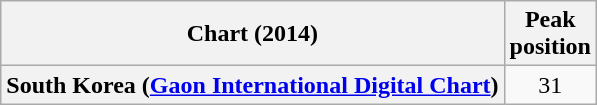<table class="wikitable plainrowheaders">
<tr>
<th>Chart (2014)</th>
<th>Peak<br>position</th>
</tr>
<tr>
<th scope="row">South Korea (<a href='#'>Gaon International Digital Chart</a>)</th>
<td style="text-align:center;">31</td>
</tr>
</table>
